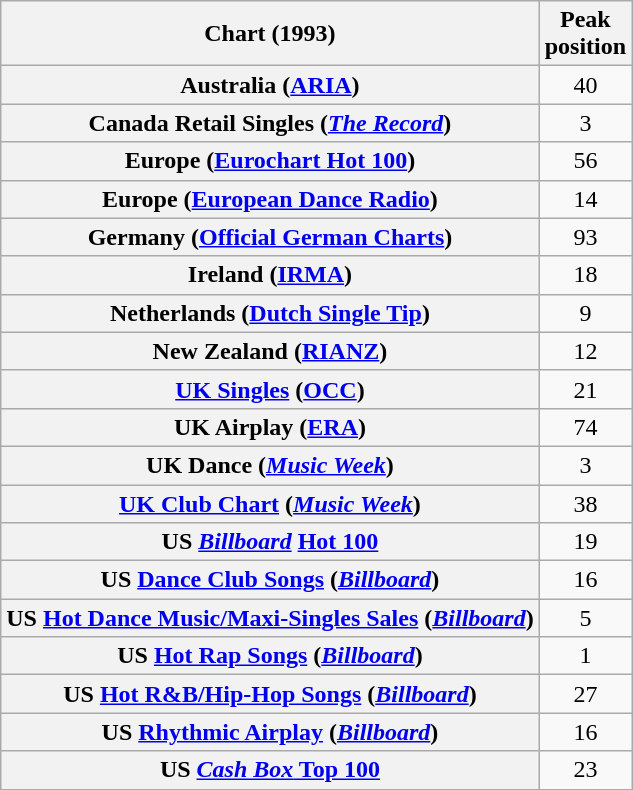<table class="wikitable sortable plainrowheaders">
<tr>
<th>Chart (1993)</th>
<th>Peak<br>position</th>
</tr>
<tr>
<th scope="row">Australia (<a href='#'>ARIA</a>)</th>
<td style="text-align:center;">40</td>
</tr>
<tr>
<th scope="row">Canada Retail Singles (<em><a href='#'>The Record</a></em>)</th>
<td style="text-align:center;">3</td>
</tr>
<tr>
<th scope="row">Europe (<a href='#'>Eurochart Hot 100</a>)</th>
<td style="text-align:center;">56</td>
</tr>
<tr>
<th scope="row">Europe (<a href='#'>European Dance Radio</a>)</th>
<td style="text-align:center;">14</td>
</tr>
<tr>
<th scope="row">Germany (<a href='#'>Official German Charts</a>)</th>
<td style="text-align:center;">93</td>
</tr>
<tr>
<th scope="row">Ireland (<a href='#'>IRMA</a>)</th>
<td style="text-align:center;">18</td>
</tr>
<tr>
<th scope="row">Netherlands (<a href='#'>Dutch Single Tip</a>)</th>
<td style="text-align:center;">9</td>
</tr>
<tr>
<th scope="row">New Zealand (<a href='#'>RIANZ</a>)</th>
<td style="text-align:center;">12</td>
</tr>
<tr>
<th scope="row"><a href='#'>UK Singles</a> (<a href='#'>OCC</a>)</th>
<td style="text-align:center;">21</td>
</tr>
<tr>
<th scope="row">UK Airplay (<a href='#'>ERA</a>)</th>
<td style="text-align:center;">74</td>
</tr>
<tr>
<th scope="row">UK Dance (<em><a href='#'>Music Week</a></em>)</th>
<td style="text-align:center;">3</td>
</tr>
<tr>
<th scope="row"><a href='#'>UK Club Chart</a> (<em><a href='#'>Music Week</a></em>)</th>
<td style="text-align:center;">38</td>
</tr>
<tr>
<th scope="row">US <em><a href='#'>Billboard</a></em> <a href='#'>Hot 100</a></th>
<td style="text-align:center;">19</td>
</tr>
<tr>
<th scope="row">US <a href='#'>Dance Club Songs</a> (<em><a href='#'>Billboard</a></em>)</th>
<td style="text-align:center;">16</td>
</tr>
<tr>
<th scope="row">US <a href='#'>Hot Dance Music/Maxi-Singles Sales</a> (<em><a href='#'>Billboard</a></em>)</th>
<td style="text-align:center;">5</td>
</tr>
<tr>
<th scope="row">US <a href='#'>Hot Rap Songs</a> (<em><a href='#'>Billboard</a></em>)</th>
<td style="text-align:center;">1</td>
</tr>
<tr>
<th scope="row">US <a href='#'>Hot R&B/Hip-Hop Songs</a> (<em><a href='#'>Billboard</a></em>)</th>
<td style="text-align:center;">27</td>
</tr>
<tr>
<th scope="row">US <a href='#'>Rhythmic Airplay</a> (<em><a href='#'>Billboard</a></em>)</th>
<td style="text-align:center;">16</td>
</tr>
<tr>
<th scope="row">US <a href='#'><em>Cash Box</em> Top 100</a></th>
<td style="text-align:center;">23</td>
</tr>
</table>
